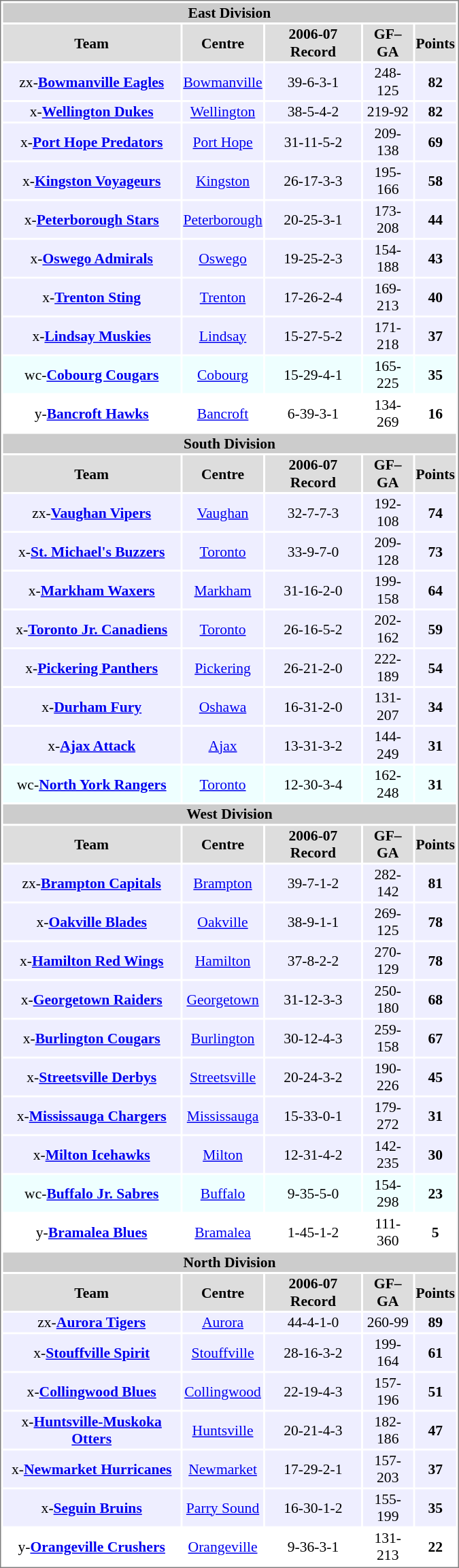<table cellpadding="0">
<tr align="left" style="vertical-align: top">
<td></td>
<td><br><table cellpadding="1" width="450px" style="font-size: 90%; border: 1px solid gray;">
<tr align="center"  bgcolor="#cccccc">
<td colspan="11"><strong>East Division</strong></td>
</tr>
<tr align="center"  bgcolor="#dddddd">
<th>Team</th>
<th>Centre</th>
<th>2006-07 Record</th>
<th>GF–GA</th>
<th>Points</th>
</tr>
<tr align="center"  bgcolor="#eeeeff">
<td>zx-<strong><a href='#'>Bowmanville Eagles</a></strong></td>
<td><a href='#'>Bowmanville</a></td>
<td>39-6-3-1</td>
<td>248-125</td>
<td><strong>82</strong></td>
</tr>
<tr align="center"  bgcolor="#eeeeff">
<td>x-<strong><a href='#'>Wellington Dukes</a></strong></td>
<td><a href='#'>Wellington</a></td>
<td>38-5-4-2</td>
<td>219-92</td>
<td><strong>82</strong></td>
</tr>
<tr align="center"  bgcolor="#eeeeff">
<td>x-<strong><a href='#'>Port Hope Predators</a></strong></td>
<td><a href='#'>Port Hope</a></td>
<td>31-11-5-2</td>
<td>209-138</td>
<td><strong>69</strong></td>
</tr>
<tr align="center"  bgcolor="#eeeeff">
<td>x-<strong><a href='#'>Kingston Voyageurs</a></strong></td>
<td><a href='#'>Kingston</a></td>
<td>26-17-3-3</td>
<td>195-166</td>
<td><strong>58</strong></td>
</tr>
<tr align="center"  bgcolor="#eeeeff">
<td>x-<strong><a href='#'>Peterborough Stars</a></strong></td>
<td><a href='#'>Peterborough</a></td>
<td>20-25-3-1</td>
<td>173-208</td>
<td><strong>44</strong></td>
</tr>
<tr align="center"  bgcolor="#eeeeff">
<td>x-<strong><a href='#'>Oswego Admirals</a></strong></td>
<td><a href='#'>Oswego</a></td>
<td>19-25-2-3</td>
<td>154-188</td>
<td><strong>43</strong></td>
</tr>
<tr align="center"  bgcolor="#eeeeff">
<td>x-<strong><a href='#'>Trenton Sting</a></strong></td>
<td><a href='#'>Trenton</a></td>
<td>17-26-2-4</td>
<td>169-213</td>
<td><strong>40</strong></td>
</tr>
<tr align="center" bgcolor="#eeeeff">
<td>x-<strong><a href='#'>Lindsay Muskies</a></strong></td>
<td><a href='#'>Lindsay</a></td>
<td>15-27-5-2</td>
<td>171-218</td>
<td><strong>37</strong></td>
</tr>
<tr align="center"  bgcolor="#eeffff">
<td>wc-<strong><a href='#'>Cobourg Cougars</a></strong></td>
<td><a href='#'>Cobourg</a></td>
<td>15-29-4-1</td>
<td>165-225</td>
<td><strong>35</strong></td>
</tr>
<tr align="center">
<td>y-<strong><a href='#'>Bancroft Hawks</a></strong></td>
<td><a href='#'>Bancroft</a></td>
<td>6-39-3-1</td>
<td>134-269</td>
<td><strong>16</strong></td>
</tr>
<tr align="center"  bgcolor="#cccccc">
<td colspan="11"><strong>South Division</strong></td>
</tr>
<tr align="center"  bgcolor="#dddddd">
<th>Team</th>
<th>Centre</th>
<th>2006-07 Record</th>
<th>GF–GA</th>
<th>Points</th>
</tr>
<tr align="center"  bgcolor="#eeeeff">
<td>zx-<strong><a href='#'>Vaughan Vipers</a></strong></td>
<td><a href='#'>Vaughan</a></td>
<td>32-7-7-3</td>
<td>192-108</td>
<td><strong>74</strong></td>
</tr>
<tr align="center"  bgcolor="#eeeeff">
<td>x-<strong><a href='#'>St. Michael's Buzzers</a></strong></td>
<td><a href='#'>Toronto</a></td>
<td>33-9-7-0</td>
<td>209-128</td>
<td><strong>73</strong></td>
</tr>
<tr align="center"  bgcolor="#eeeeff">
<td>x-<strong><a href='#'>Markham Waxers</a></strong></td>
<td><a href='#'>Markham</a></td>
<td>31-16-2-0</td>
<td>199-158</td>
<td><strong>64</strong></td>
</tr>
<tr align="center"  bgcolor="#eeeeff">
<td>x-<strong><a href='#'>Toronto Jr. Canadiens</a></strong></td>
<td><a href='#'>Toronto</a></td>
<td>26-16-5-2</td>
<td>202-162</td>
<td><strong>59</strong></td>
</tr>
<tr align="center"  bgcolor="#eeeeff">
<td>x-<strong><a href='#'>Pickering Panthers</a></strong></td>
<td><a href='#'>Pickering</a></td>
<td>26-21-2-0</td>
<td>222-189</td>
<td><strong>54</strong></td>
</tr>
<tr align="center"  bgcolor="#eeeeff">
<td>x-<strong><a href='#'>Durham Fury</a></strong></td>
<td><a href='#'>Oshawa</a></td>
<td>16-31-2-0</td>
<td>131-207</td>
<td><strong>34</strong></td>
</tr>
<tr align="center"  bgcolor="#eeeeff">
<td>x-<strong><a href='#'>Ajax Attack</a></strong></td>
<td><a href='#'>Ajax</a></td>
<td>13-31-3-2</td>
<td>144-249</td>
<td><strong>31</strong></td>
</tr>
<tr align="center"  bgcolor="#eeffff">
<td>wc-<strong><a href='#'>North York Rangers</a></strong></td>
<td><a href='#'>Toronto</a></td>
<td>12-30-3-4</td>
<td>162-248</td>
<td><strong>31</strong></td>
</tr>
<tr align="center"  bgcolor="#cccccc">
<td colspan="11"><strong>West Division</strong></td>
</tr>
<tr align="center"  bgcolor="#dddddd">
<th>Team</th>
<th>Centre</th>
<th>2006-07 Record</th>
<th>GF–GA</th>
<th>Points</th>
</tr>
<tr align="center"  bgcolor="#eeeeff">
<td>zx-<strong><a href='#'>Brampton Capitals</a></strong></td>
<td><a href='#'>Brampton</a></td>
<td>39-7-1-2</td>
<td>282-142</td>
<td><strong>81</strong></td>
</tr>
<tr align="center"  bgcolor="#eeeeff">
<td>x-<strong><a href='#'>Oakville Blades</a></strong></td>
<td><a href='#'>Oakville</a></td>
<td>38-9-1-1</td>
<td>269-125</td>
<td><strong>78</strong></td>
</tr>
<tr align="center"  bgcolor="#eeeeff">
<td>x-<strong><a href='#'>Hamilton Red Wings</a></strong></td>
<td><a href='#'>Hamilton</a></td>
<td>37-8-2-2</td>
<td>270-129</td>
<td><strong>78</strong></td>
</tr>
<tr align="center"  bgcolor="#eeeeff">
<td>x-<strong><a href='#'>Georgetown Raiders</a></strong></td>
<td><a href='#'>Georgetown</a></td>
<td>31-12-3-3</td>
<td>250-180</td>
<td><strong>68</strong></td>
</tr>
<tr align="center"  bgcolor="#eeeeff">
<td>x-<strong><a href='#'>Burlington Cougars</a></strong></td>
<td><a href='#'>Burlington</a></td>
<td>30-12-4-3</td>
<td>259-158</td>
<td><strong>67</strong></td>
</tr>
<tr align="center"  bgcolor="#eeeeff">
<td>x-<strong><a href='#'>Streetsville Derbys</a></strong></td>
<td><a href='#'>Streetsville</a></td>
<td>20-24-3-2</td>
<td>190-226</td>
<td><strong>45</strong></td>
</tr>
<tr align="center"  bgcolor="#eeeeff">
<td>x-<strong><a href='#'>Mississauga Chargers</a></strong></td>
<td><a href='#'>Mississauga</a></td>
<td>15-33-0-1</td>
<td>179-272</td>
<td><strong>31</strong></td>
</tr>
<tr align="center"  bgcolor="#eeeeff">
<td>x-<strong><a href='#'>Milton Icehawks</a></strong></td>
<td><a href='#'>Milton</a></td>
<td>12-31-4-2</td>
<td>142-235</td>
<td><strong>30</strong></td>
</tr>
<tr align="center"  bgcolor="#eeffff">
<td>wc-<strong><a href='#'>Buffalo Jr. Sabres</a></strong></td>
<td><a href='#'>Buffalo</a></td>
<td>9-35-5-0</td>
<td>154-298</td>
<td><strong>23</strong></td>
</tr>
<tr align="center">
<td>y-<strong><a href='#'>Bramalea Blues</a></strong></td>
<td><a href='#'>Bramalea</a></td>
<td>1-45-1-2</td>
<td>111-360</td>
<td><strong>5</strong></td>
</tr>
<tr align="center"  bgcolor="#cccccc">
<td colspan="11"><strong>North Division</strong></td>
</tr>
<tr align="center"  bgcolor="#dddddd">
<th>Team</th>
<th>Centre</th>
<th>2006-07 Record</th>
<th>GF–GA</th>
<th>Points</th>
</tr>
<tr align="center"  bgcolor="#eeeeff">
<td>zx-<strong><a href='#'>Aurora Tigers</a></strong></td>
<td><a href='#'>Aurora</a></td>
<td>44-4-1-0</td>
<td>260-99</td>
<td><strong>89</strong></td>
</tr>
<tr align="center"  bgcolor="#eeeeff">
<td>x-<strong><a href='#'>Stouffville Spirit</a></strong></td>
<td><a href='#'>Stouffville</a></td>
<td>28-16-3-2</td>
<td>199-164</td>
<td><strong>61</strong></td>
</tr>
<tr align="center"  bgcolor="#eeeeff">
<td>x-<strong><a href='#'>Collingwood Blues</a></strong></td>
<td><a href='#'>Collingwood</a></td>
<td>22-19-4-3</td>
<td>157-196</td>
<td><strong>51</strong></td>
</tr>
<tr align="center"  bgcolor="#eeeeff">
<td>x-<strong><a href='#'>Huntsville-Muskoka Otters</a></strong></td>
<td><a href='#'>Huntsville</a></td>
<td>20-21-4-3</td>
<td>182-186</td>
<td><strong>47</strong></td>
</tr>
<tr align="center"  bgcolor="#eeeeff">
<td>x-<strong><a href='#'>Newmarket Hurricanes</a></strong></td>
<td><a href='#'>Newmarket</a></td>
<td>17-29-2-1</td>
<td>157-203</td>
<td><strong>37</strong></td>
</tr>
<tr align="center"  bgcolor="#eeeeff">
<td>x-<strong><a href='#'>Seguin Bruins</a></strong></td>
<td><a href='#'>Parry Sound</a></td>
<td>16-30-1-2</td>
<td>155-199</td>
<td><strong>35</strong></td>
</tr>
<tr align="center">
<td>y-<strong><a href='#'>Orangeville Crushers</a></strong></td>
<td><a href='#'>Orangeville</a></td>
<td>9-36-3-1</td>
<td>131-213</td>
<td><strong>22</strong></td>
</tr>
</table>
</td>
</tr>
</table>
